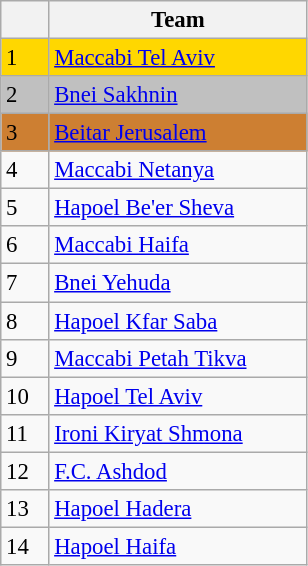<table class="wikitable" style="font-size: 95%;">
<tr>
<th width=25></th>
<th width=165>Team</th>
</tr>
<tr bgcolor=gold>
<td>1</td>
<td><a href='#'>Maccabi Tel Aviv</a></td>
</tr>
<tr bgcolor=silver>
<td>2</td>
<td><a href='#'>Bnei Sakhnin</a></td>
</tr>
<tr bgcolor=cd7f32>
<td>3</td>
<td><a href='#'>Beitar Jerusalem</a></td>
</tr>
<tr>
<td>4</td>
<td><a href='#'>Maccabi Netanya</a></td>
</tr>
<tr>
<td>5</td>
<td><a href='#'>Hapoel Be'er Sheva</a></td>
</tr>
<tr>
<td>6</td>
<td><a href='#'>Maccabi Haifa</a></td>
</tr>
<tr>
<td>7</td>
<td><a href='#'>Bnei Yehuda</a></td>
</tr>
<tr>
<td>8</td>
<td><a href='#'>Hapoel Kfar Saba</a></td>
</tr>
<tr>
<td>9</td>
<td><a href='#'>Maccabi Petah Tikva</a></td>
</tr>
<tr>
<td>10</td>
<td><a href='#'>Hapoel Tel Aviv</a></td>
</tr>
<tr>
<td>11</td>
<td><a href='#'>Ironi Kiryat Shmona</a></td>
</tr>
<tr>
<td>12</td>
<td><a href='#'>F.C. Ashdod</a></td>
</tr>
<tr>
<td>13</td>
<td><a href='#'>Hapoel Hadera</a></td>
</tr>
<tr>
<td>14</td>
<td><a href='#'>Hapoel Haifa</a></td>
</tr>
</table>
